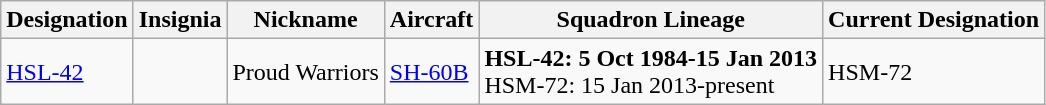<table class="wikitable">
<tr>
<th>Designation</th>
<th>Insignia</th>
<th>Nickname</th>
<th>Aircraft</th>
<th>Squadron Lineage</th>
<th>Current Designation</th>
</tr>
<tr>
<td><a href='#'>HSL-42</a></td>
<td></td>
<td>Proud Warriors</td>
<td><a href='#'>SH-60B</a></td>
<td style="white-space: nowrap;"><strong>HSL-42: 5 Oct 1984-15 Jan 2013</strong><br>HSM-72: 15 Jan 2013-present</td>
<td>HSM-72</td>
</tr>
</table>
